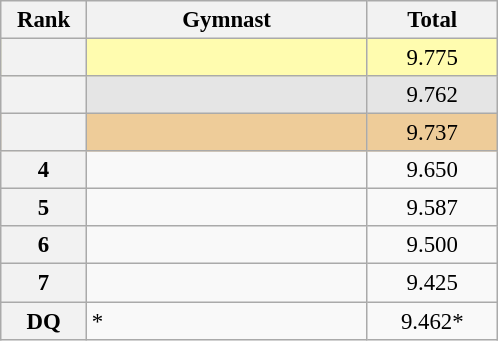<table class="wikitable sortable" style="text-align:center; font-size:95%">
<tr>
<th scope="col" style="width:50px;">Rank</th>
<th scope="col" style="width:180px;">Gymnast</th>
<th scope="col" style="width:80px;">Total</th>
</tr>
<tr style="background:#fffcaf;">
<th scope=row style="text-align:center"></th>
<td style="text-align:left;"></td>
<td>9.775</td>
</tr>
<tr style="background:#e5e5e5;">
<th scope=row style="text-align:center"></th>
<td style="text-align:left;"></td>
<td>9.762</td>
</tr>
<tr style="background:#ec9;">
<th scope=row style="text-align:center"></th>
<td style="text-align:left;"></td>
<td>9.737</td>
</tr>
<tr>
<th scope=row style="text-align:center">4</th>
<td style="text-align:left;"></td>
<td>9.650</td>
</tr>
<tr>
<th scope=row style="text-align:center">5</th>
<td style="text-align:left;"></td>
<td>9.587</td>
</tr>
<tr>
<th scope=row style="text-align:center">6</th>
<td style="text-align:left;"></td>
<td>9.500</td>
</tr>
<tr>
<th scope=row style="text-align:center">7</th>
<td style="text-align:left;"></td>
<td>9.425</td>
</tr>
<tr>
<th scope=row style="text-align:center">DQ</th>
<td style="text-align:left;">*</td>
<td>9.462*</td>
</tr>
</table>
